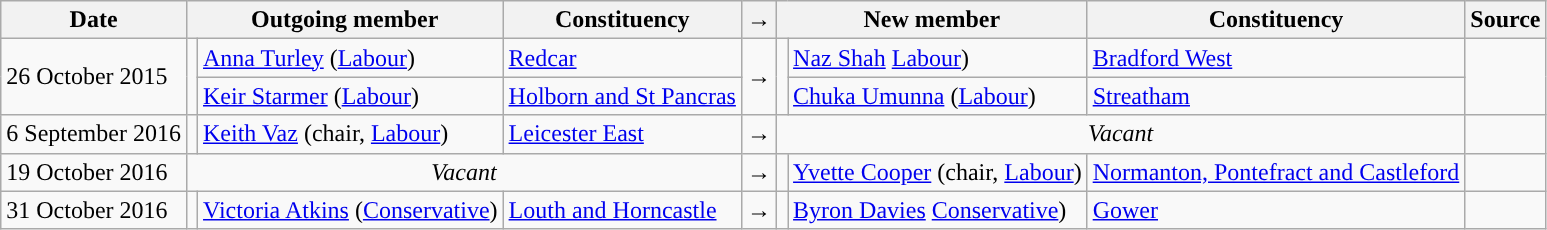<table class="wikitable">
<tr>
<th valign="top">Date</th>
<th colspan="2" valign="top">Outgoing member</th>
<th valign="top">Constituency</th>
<th>→</th>
<th colspan="2" valign="top">New member</th>
<th valign="top">Constituency</th>
<th valign="top">Source</th>
</tr>
<tr>
<td rowspan="2">26 October 2015</td>
<td rowspan="2" style="color:inherit;background:"></td>
<td><a href='#'>Anna Turley</a> (<a href='#'>Labour</a>)</td>
<td><a href='#'>Redcar</a></td>
<td rowspan="2">→</td>
<td rowspan="2" style="color:inherit;background:"></td>
<td><a href='#'>Naz Shah</a> <a href='#'>Labour</a>)</td>
<td><a href='#'>Bradford West</a></td>
<td rowspan="2"></td>
</tr>
<tr>
<td><a href='#'>Keir Starmer</a> (<a href='#'>Labour</a>)</td>
<td><a href='#'>Holborn and St Pancras</a></td>
<td><a href='#'>Chuka Umunna</a> (<a href='#'>Labour</a>)</td>
<td><a href='#'>Streatham</a></td>
</tr>
<tr>
<td>6 September 2016</td>
<td style="color:inherit;background:"></td>
<td><a href='#'>Keith Vaz</a> (chair, <a href='#'>Labour</a>)</td>
<td><a href='#'>Leicester East</a></td>
<td>→</td>
<td colspan="3" style="text-align:center;"><em>Vacant</em></td>
<td></td>
</tr>
<tr>
<td>19 October 2016</td>
<td colspan="3" style="text-align:center;"><em>Vacant</em></td>
<td>→</td>
<td style="color:inherit;background:"></td>
<td><a href='#'>Yvette Cooper</a> (chair, <a href='#'>Labour</a>)</td>
<td><a href='#'>Normanton, Pontefract and Castleford</a></td>
<td></td>
</tr>
<tr>
<td>31 October 2016</td>
<td style="color:inherit;background:"></td>
<td><a href='#'>Victoria Atkins</a> (<a href='#'>Conservative</a>)</td>
<td><a href='#'>Louth and Horncastle</a></td>
<td>→</td>
<td style="color:inherit;background:"></td>
<td><a href='#'>Byron Davies</a> <a href='#'>Conservative</a>)</td>
<td><a href='#'>Gower</a></td>
<td></td>
</tr>
</table>
